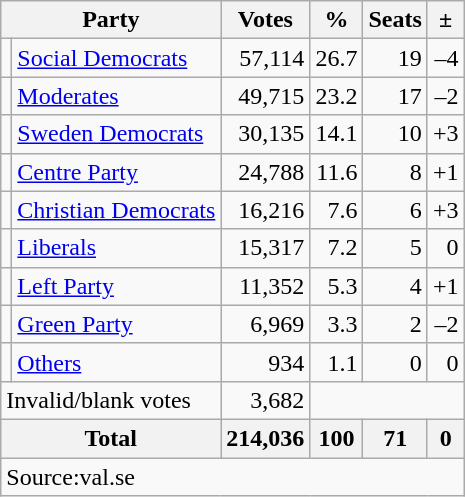<table class=wikitable style=text-align:right>
<tr>
<th colspan=2>Party</th>
<th>Votes</th>
<th>%</th>
<th>Seats</th>
<th>±</th>
</tr>
<tr>
<td bgcolor=></td>
<td align=left><a href='#'>Social Democrats</a></td>
<td>57,114</td>
<td>26.7</td>
<td>19</td>
<td>–4</td>
</tr>
<tr>
<td bgcolor=></td>
<td align=left><a href='#'>Moderates</a></td>
<td>49,715</td>
<td>23.2</td>
<td>17</td>
<td>–2</td>
</tr>
<tr>
<td bgcolor=></td>
<td align=left><a href='#'>Sweden Democrats</a></td>
<td>30,135</td>
<td>14.1</td>
<td>10</td>
<td>+3</td>
</tr>
<tr>
<td bgcolor=></td>
<td align=left><a href='#'>Centre Party</a></td>
<td>24,788</td>
<td>11.6</td>
<td>8</td>
<td>+1</td>
</tr>
<tr>
<td bgcolor=></td>
<td align=left><a href='#'>Christian Democrats</a></td>
<td>16,216</td>
<td>7.6</td>
<td>6</td>
<td>+3</td>
</tr>
<tr>
<td bgcolor=></td>
<td align=left><a href='#'>Liberals</a></td>
<td>15,317</td>
<td>7.2</td>
<td>5</td>
<td>0</td>
</tr>
<tr>
<td bgcolor=></td>
<td align=left><a href='#'>Left Party</a></td>
<td>11,352</td>
<td>5.3</td>
<td>4</td>
<td>+1</td>
</tr>
<tr>
<td bgcolor=></td>
<td align=left><a href='#'>Green Party</a></td>
<td>6,969</td>
<td>3.3</td>
<td>2</td>
<td>–2</td>
</tr>
<tr>
<td></td>
<td align=left><a href='#'>Others</a></td>
<td>934</td>
<td>1.1</td>
<td>0</td>
<td>0</td>
</tr>
<tr>
<td align=left colspan=2>Invalid/blank votes</td>
<td>3,682</td>
<td colspan=3></td>
</tr>
<tr>
<th align=left colspan=2>Total</th>
<th>214,036</th>
<th>100</th>
<th>71</th>
<th>0</th>
</tr>
<tr>
<td align=left colspan=6>Source:val.se </td>
</tr>
</table>
